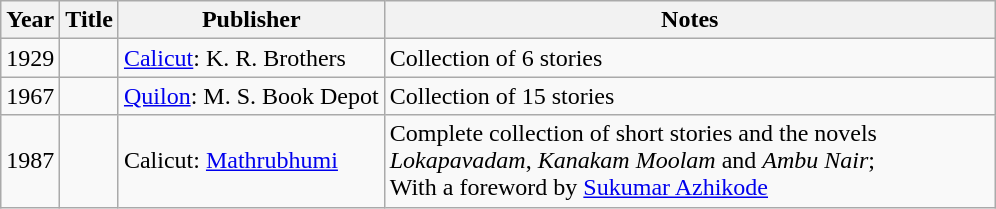<table class="wikitable">
<tr>
<th>Year</th>
<th>Title</th>
<th>Publisher</th>
<th ! style=width:25em>Notes</th>
</tr>
<tr>
<td>1929</td>
<td><em></em></td>
<td><a href='#'>Calicut</a>: K. R. Brothers</td>
<td>Collection of 6 stories</td>
</tr>
<tr>
<td>1967</td>
<td><em></em></td>
<td><a href='#'>Quilon</a>: M. S. Book Depot</td>
<td>Collection of 15 stories</td>
</tr>
<tr>
<td>1987</td>
<td><em></em></td>
<td>Calicut: <a href='#'>Mathrubhumi</a></td>
<td>Complete collection of short stories and the novels <em>Lokapavadam</em>, <em>Kanakam Moolam</em> and <em>Ambu Nair</em>;<br>With a foreword by <a href='#'>Sukumar Azhikode</a></td>
</tr>
</table>
